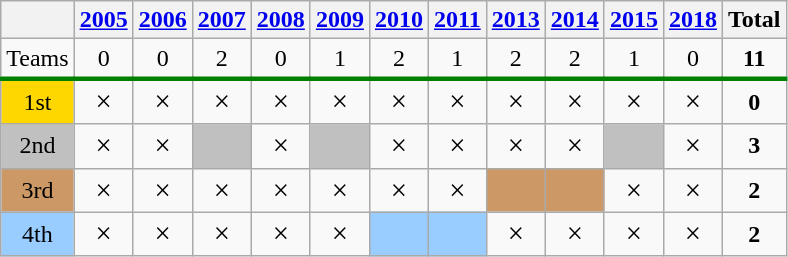<table class="wikitable" style="text-align: center">
<tr valign=top>
<th></th>
<th><a href='#'>2005</a></th>
<th><a href='#'>2006</a></th>
<th><a href='#'>2007</a></th>
<th><a href='#'>2008</a></th>
<th><a href='#'>2009</a></th>
<th><a href='#'>2010</a></th>
<th><a href='#'>2011</a></th>
<th><a href='#'>2013</a></th>
<th><a href='#'>2014</a></th>
<th><a href='#'>2015</a></th>
<th><a href='#'>2018</a></th>
<th>Total</th>
</tr>
<tr>
<td>Teams</td>
<td>0</td>
<td>0</td>
<td>2</td>
<td>0</td>
<td>1</td>
<td>2</td>
<td>1</td>
<td>2</td>
<td>2</td>
<td>1</td>
<td>0</td>
<td><strong>11</strong></td>
</tr>
<tr style="border-top:3px solid green;">
<td bgcolor=gold>1st</td>
<td><big>×</big></td>
<td><big>×</big></td>
<td><big>×</big></td>
<td><big>×</big></td>
<td><big>×</big></td>
<td><big>×</big></td>
<td><big>×</big></td>
<td><big>×</big></td>
<td><big>×</big></td>
<td><big>×</big></td>
<td><big>×</big></td>
<td><strong>0</strong></td>
</tr>
<tr>
<td bgcolor=silver>2nd</td>
<td><big>×</big></td>
<td><big>×</big></td>
<td bgcolor=silver></td>
<td><big>×</big></td>
<td bgcolor=silver></td>
<td><big>×</big></td>
<td><big>×</big></td>
<td><big>×</big></td>
<td><big>×</big></td>
<td bgcolor=silver></td>
<td><big>×</big></td>
<td><strong>3</strong></td>
</tr>
<tr>
<td bgcolor=#cc9966>3rd</td>
<td><big>×</big></td>
<td><big>×</big></td>
<td><big>×</big></td>
<td><big>×</big></td>
<td><big>×</big></td>
<td><big>×</big></td>
<td><big>×</big></td>
<td bgcolor=#cc9966></td>
<td bgcolor=#cc9966></td>
<td><big>×</big></td>
<td><big>×</big></td>
<td><strong>2</strong></td>
</tr>
<tr>
<td bgcolor=#9acdff>4th</td>
<td><big>×</big></td>
<td><big>×</big></td>
<td><big>×</big></td>
<td><big>×</big></td>
<td><big>×</big></td>
<td bgcolor=#9acdff></td>
<td bgcolor=#9acdff></td>
<td><big>×</big></td>
<td><big>×</big></td>
<td><big>×</big></td>
<td><big>×</big></td>
<td><strong>2</strong></td>
</tr>
</table>
